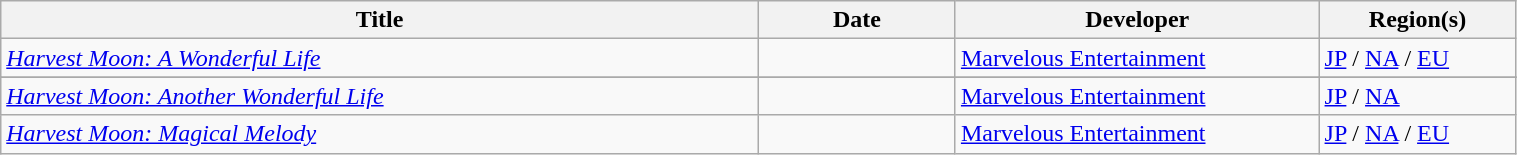<table class="wikitable sortable" style="text-align: left; width: 80%;">
<tr>
<th style="width:50%;">Title</th>
<th style="width:13%;">Date</th>
<th style="width:24%;">Developer</th>
<th style="width:13%;">Region(s)</th>
</tr>
<tr>
<td><em><a href='#'>Harvest Moon: A Wonderful Life</a></em></td>
<td></td>
<td><a href='#'>Marvelous Entertainment</a></td>
<td><a href='#'>JP</a> / <a href='#'>NA</a> / <a href='#'>EU</a></td>
</tr>
<tr>
</tr>
<tr>
<td><em><a href='#'>Harvest Moon: Another Wonderful Life</a></em></td>
<td></td>
<td><a href='#'>Marvelous Entertainment</a></td>
<td><a href='#'>JP</a> / <a href='#'>NA</a></td>
</tr>
<tr>
<td><em><a href='#'>Harvest Moon: Magical Melody</a></em></td>
<td></td>
<td><a href='#'>Marvelous Entertainment</a></td>
<td><a href='#'>JP</a> / <a href='#'>NA</a> / <a href='#'>EU</a></td>
</tr>
</table>
